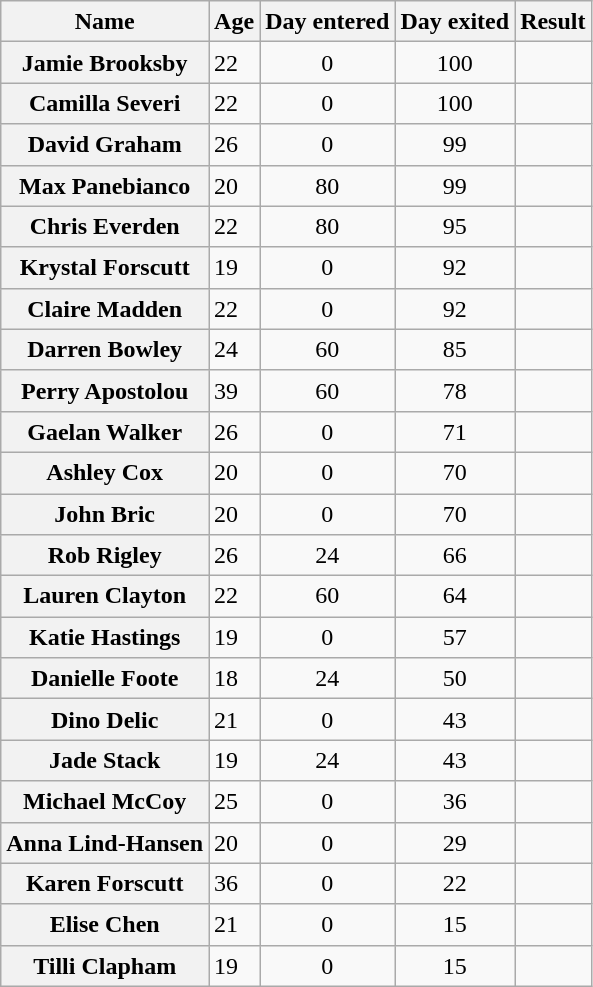<table class="wikitable sortable" style="text-align:left; line-height:20px; width:auto;">
<tr>
<th scope="col">Name</th>
<th scope="col">Age</th>
<th scope="col">Day entered</th>
<th scope="col">Day exited</th>
<th scope="col">Result</th>
</tr>
<tr>
<th scope="row">Jamie Brooksby</th>
<td>22</td>
<td align="center">0</td>
<td align="center">100</td>
<td></td>
</tr>
<tr>
<th scope="row">Camilla Severi</th>
<td>22</td>
<td align="center">0</td>
<td align="center">100</td>
<td></td>
</tr>
<tr>
<th scope="row">David Graham</th>
<td>26</td>
<td align="center">0</td>
<td align="center">99</td>
<td></td>
</tr>
<tr>
<th scope="row">Max Panebianco</th>
<td>20</td>
<td align="center">80</td>
<td align="center">99</td>
<td></td>
</tr>
<tr>
<th scope="row">Chris Everden</th>
<td>22</td>
<td align="center">80</td>
<td align="center">95</td>
<td></td>
</tr>
<tr>
<th scope="row">Krystal Forscutt</th>
<td>19</td>
<td align="center">0</td>
<td align="center">92</td>
<td></td>
</tr>
<tr>
<th scope="row">Claire Madden</th>
<td>22</td>
<td align="center">0</td>
<td align="center">92</td>
<td></td>
</tr>
<tr>
<th scope="row">Darren Bowley</th>
<td>24</td>
<td align="center">60</td>
<td align="center">85</td>
<td></td>
</tr>
<tr>
<th scope="row">Perry Apostolou</th>
<td>39</td>
<td align="center">60</td>
<td align="center">78</td>
<td></td>
</tr>
<tr>
<th scope="row">Gaelan Walker</th>
<td>26</td>
<td align="center">0</td>
<td align="center">71</td>
<td></td>
</tr>
<tr>
<th scope="row">Ashley Cox</th>
<td>20</td>
<td align="center">0</td>
<td align="center">70</td>
<td></td>
</tr>
<tr>
<th scope="row">John Bric</th>
<td>20</td>
<td align="center">0</td>
<td align="center">70</td>
<td></td>
</tr>
<tr>
<th scope="row">Rob Rigley</th>
<td>26</td>
<td align="center">24</td>
<td align="center">66</td>
<td></td>
</tr>
<tr>
<th scope="row">Lauren Clayton</th>
<td>22</td>
<td align="center">60</td>
<td align="center">64</td>
<td></td>
</tr>
<tr>
<th scope="row">Katie Hastings</th>
<td>19</td>
<td align="center">0</td>
<td align="center">57</td>
<td></td>
</tr>
<tr>
<th scope="row">Danielle Foote</th>
<td>18</td>
<td align="center">24</td>
<td align="center">50</td>
<td></td>
</tr>
<tr>
<th scope="row">Dino Delic</th>
<td>21</td>
<td align="center">0</td>
<td align="center">43</td>
<td></td>
</tr>
<tr>
<th scope="row">Jade Stack</th>
<td>19</td>
<td align="center">24</td>
<td align="center">43</td>
<td></td>
</tr>
<tr>
<th scope="row">Michael McCoy</th>
<td>25</td>
<td align="center">0</td>
<td align="center">36</td>
<td></td>
</tr>
<tr>
<th scope="row">Anna Lind-Hansen</th>
<td>20</td>
<td align="center">0</td>
<td align="center">29</td>
<td></td>
</tr>
<tr>
<th scope="row">Karen Forscutt</th>
<td>36</td>
<td align="center">0</td>
<td align="center">22</td>
<td></td>
</tr>
<tr>
<th scope="row">Elise Chen</th>
<td>21</td>
<td align="center">0</td>
<td align="center">15</td>
<td></td>
</tr>
<tr>
<th scope="row">Tilli Clapham</th>
<td>19</td>
<td align="center">0</td>
<td align="center">15</td>
<td></td>
</tr>
</table>
